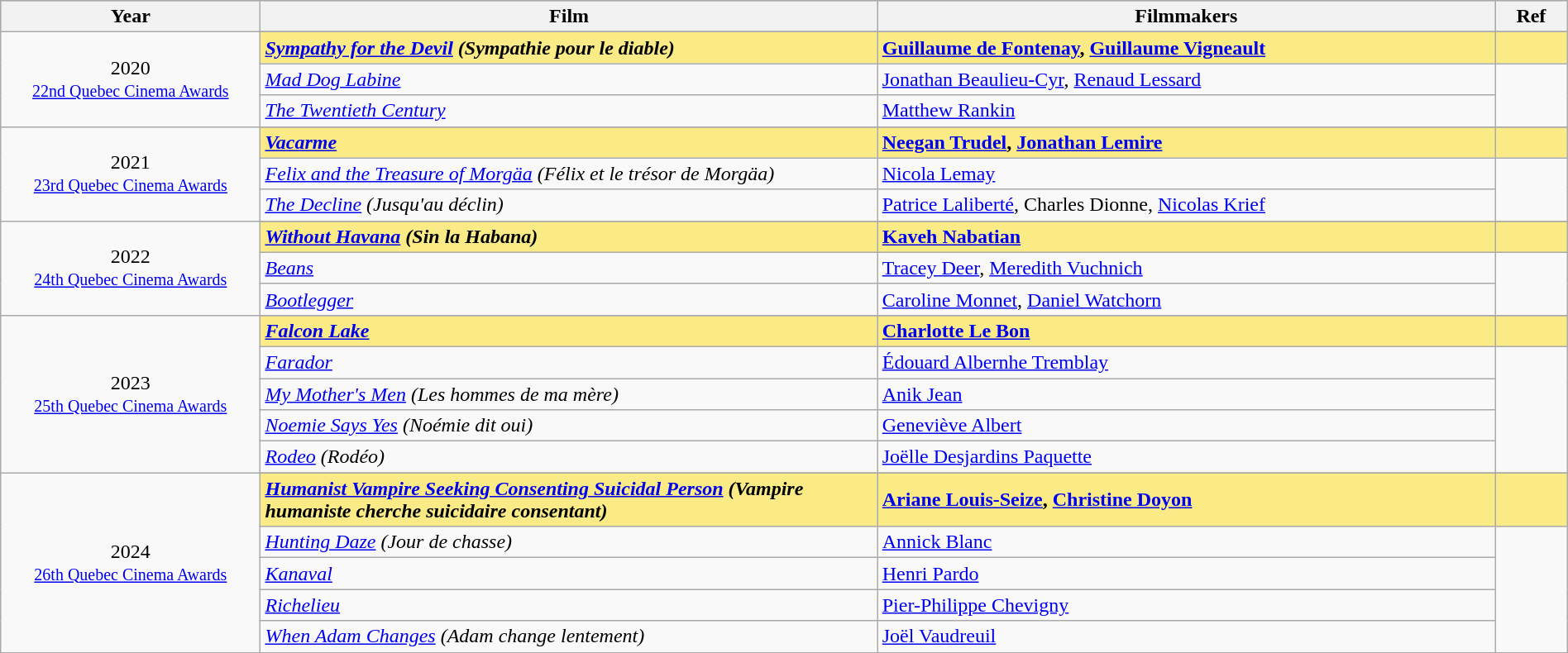<table class="wikitable" style="width:100%;">
<tr style="background:#bebebe;">
<th style="width:8%;">Year</th>
<th style="width:19%;">Film</th>
<th style="width:19%;">Filmmakers</th>
<th style="width:2%;">Ref</th>
</tr>
<tr>
<td rowspan="4" align="center">2020 <br> <small><a href='#'>22nd Quebec Cinema Awards</a></small></td>
</tr>
<tr style="background:#FAEB86">
<td><strong><em><a href='#'>Sympathy for the Devil</a> (Sympathie pour le diable)</em></strong></td>
<td><strong><a href='#'>Guillaume de Fontenay</a>, <a href='#'>Guillaume Vigneault</a></strong></td>
<td></td>
</tr>
<tr>
<td><em><a href='#'>Mad Dog Labine</a></em></td>
<td><a href='#'>Jonathan Beaulieu-Cyr</a>, <a href='#'>Renaud Lessard</a></td>
<td rowspan=2></td>
</tr>
<tr>
<td><em><a href='#'>The Twentieth Century</a></em></td>
<td><a href='#'>Matthew Rankin</a></td>
</tr>
<tr>
<td rowspan="4" align="center">2021<br><small><a href='#'>23rd Quebec Cinema Awards</a></small></td>
</tr>
<tr style="background:#FAEB86">
<td><strong><em><a href='#'>Vacarme</a></em></strong></td>
<td><strong><a href='#'>Neegan Trudel</a>, <a href='#'>Jonathan Lemire</a></strong></td>
<td></td>
</tr>
<tr>
<td><em><a href='#'>Felix and the Treasure of Morgäa</a> (Félix et le trésor de Morgäa)</em></td>
<td><a href='#'>Nicola Lemay</a></td>
<td rowspan=2></td>
</tr>
<tr>
<td><em><a href='#'>The Decline</a> (Jusqu'au déclin)</em></td>
<td><a href='#'>Patrice Laliberté</a>, Charles Dionne, <a href='#'>Nicolas Krief</a></td>
</tr>
<tr>
<td rowspan="4" align="center">2022<br><small><a href='#'>24th Quebec Cinema Awards</a></small></td>
</tr>
<tr style="background:#FAEB86">
<td><strong><em><a href='#'>Without Havana</a> (Sin la Habana)</em></strong></td>
<td><strong><a href='#'>Kaveh Nabatian</a></strong></td>
<td></td>
</tr>
<tr>
<td><em><a href='#'>Beans</a></em></td>
<td><a href='#'>Tracey Deer</a>, <a href='#'>Meredith Vuchnich</a></td>
<td rowspan=2></td>
</tr>
<tr>
<td><em><a href='#'>Bootlegger</a></em></td>
<td><a href='#'>Caroline Monnet</a>, <a href='#'>Daniel Watchorn</a></td>
</tr>
<tr>
<td rowspan="6" align="center">2023<br><small><a href='#'>25th Quebec Cinema Awards</a></small></td>
</tr>
<tr style="background:#FAEB86">
<td><strong><em><a href='#'>Falcon Lake</a></em></strong></td>
<td><strong><a href='#'>Charlotte Le Bon</a></strong></td>
<td></td>
</tr>
<tr>
<td><em><a href='#'>Farador</a></em></td>
<td><a href='#'>Édouard Albernhe Tremblay</a></td>
<td rowspan=4></td>
</tr>
<tr>
<td><em><a href='#'>My Mother's Men</a> (Les hommes de ma mère)</em></td>
<td><a href='#'>Anik Jean</a></td>
</tr>
<tr>
<td><em><a href='#'>Noemie Says Yes</a> (Noémie dit oui)</em></td>
<td><a href='#'>Geneviève Albert</a></td>
</tr>
<tr>
<td><em><a href='#'>Rodeo</a> (Rodéo)</em></td>
<td><a href='#'>Joëlle Desjardins Paquette</a></td>
</tr>
<tr>
<td rowspan="6" align="center">2024<br><small><a href='#'>26th Quebec Cinema Awards</a></small></td>
</tr>
<tr style="background:#FAEB86">
<td><strong><em><a href='#'>Humanist Vampire Seeking Consenting Suicidal Person</a> (Vampire humaniste cherche suicidaire consentant)</em></strong></td>
<td><strong><a href='#'>Ariane Louis-Seize</a>, <a href='#'>Christine Doyon</a></strong></td>
<td></td>
</tr>
<tr>
<td><em><a href='#'>Hunting Daze</a> (Jour de chasse)</em></td>
<td><a href='#'>Annick Blanc</a></td>
<td rowspan=4></td>
</tr>
<tr>
<td><em><a href='#'>Kanaval</a></em></td>
<td><a href='#'>Henri Pardo</a></td>
</tr>
<tr>
<td><em><a href='#'>Richelieu</a></em></td>
<td><a href='#'>Pier-Philippe Chevigny</a></td>
</tr>
<tr>
<td><em><a href='#'>When Adam Changes</a> (Adam change lentement)</em></td>
<td><a href='#'>Joël Vaudreuil</a></td>
</tr>
</table>
